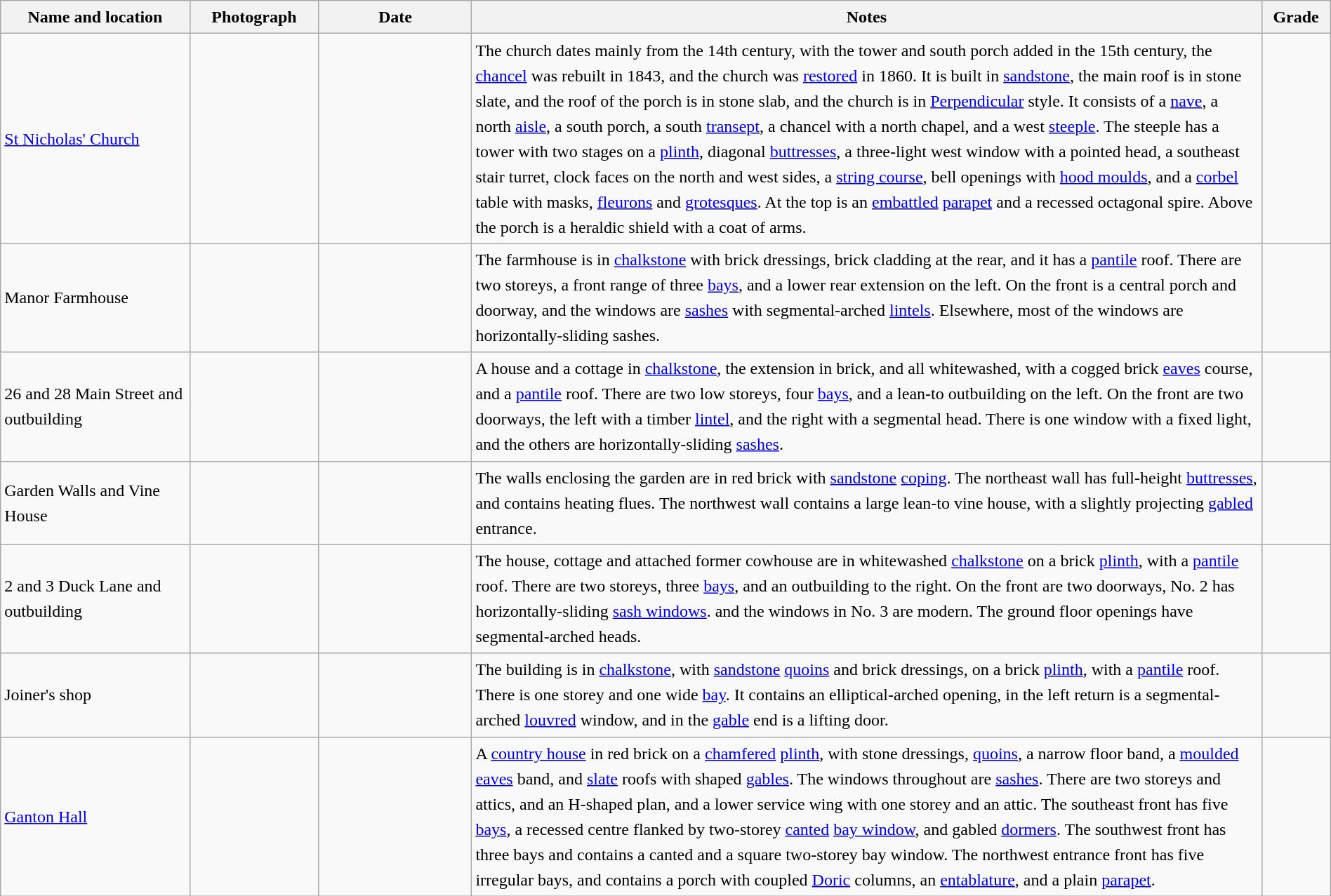<table class="wikitable sortable plainrowheaders" style="width:100%; border:0px; text-align:left; line-height:150%">
<tr>
<th scope="col"  style="width:150px">Name and location</th>
<th scope="col"  style="width:100px" class="unsortable">Photograph</th>
<th scope="col"  style="width:120px">Date</th>
<th scope="col"  style="width:650px" class="unsortable">Notes</th>
<th scope="col"  style="width:50px">Grade</th>
</tr>
<tr>
<td><a href='#'>St Nicholas' Church</a><br><small></small></td>
<td></td>
<td align="center"></td>
<td>The church dates mainly from the 14th century, with the tower and south porch added in the 15th century, the <a href='#'>chancel</a> was rebuilt in 1843, and the church was <a href='#'>restored</a> in 1860.  It is built in <a href='#'>sandstone</a>, the main roof is in stone slate, and the roof of the porch is in stone slab, and the church is in <a href='#'>Perpendicular</a> style.  It consists of a <a href='#'>nave</a>, a north <a href='#'>aisle</a>, a south porch, a south <a href='#'>transept</a>, a chancel with a north chapel, and a west <a href='#'>steeple</a>.  The steeple has a tower with two stages on a <a href='#'>plinth</a>, diagonal <a href='#'>buttresses</a>, a three-light west window with a pointed head, a southeast stair turret, clock faces on the north and west sides, a <a href='#'>string course</a>, bell openings with <a href='#'>hood moulds</a>, and a <a href='#'>corbel</a> table with masks, <a href='#'>fleurons</a> and <a href='#'>grotesques</a>. At the top is an <a href='#'>embattled</a> <a href='#'>parapet</a> and a recessed octagonal spire.  Above the porch is a heraldic shield with a coat of arms.</td>
<td align="center" ></td>
</tr>
<tr>
<td>Manor Farmhouse<br><small></small></td>
<td></td>
<td align="center"></td>
<td>The farmhouse is in <a href='#'>chalkstone</a> with brick dressings, brick cladding at the rear, and it has a <a href='#'>pantile</a> roof.  There are two storeys, a front range of three <a href='#'>bays</a>, and a lower rear extension on the left.  On the front is a central porch and doorway, and the windows are <a href='#'>sashes</a> with segmental-arched <a href='#'>lintels</a>.  Elsewhere, most of the windows are horizontally-sliding sashes.</td>
<td align="center" ></td>
</tr>
<tr>
<td>26 and 28 Main Street and outbuilding<br><small></small></td>
<td></td>
<td align="center"></td>
<td>A house and a cottage in <a href='#'>chalkstone</a>, the extension in brick, and all whitewashed, with a cogged brick <a href='#'>eaves</a> course, and a <a href='#'>pantile</a> roof.  There are two low storeys, four <a href='#'>bays</a>, and a lean-to outbuilding on the left.  On the front are two doorways, the left with a timber <a href='#'>lintel</a>, and the right with a segmental head.  There is one window with a fixed light, and the others are horizontally-sliding <a href='#'>sashes</a>.</td>
<td align="center" ></td>
</tr>
<tr>
<td>Garden Walls and Vine House<br><small></small></td>
<td></td>
<td align="center"></td>
<td>The walls enclosing the garden are in red brick with <a href='#'>sandstone</a> <a href='#'>coping</a>.  The northeast wall has full-height <a href='#'>buttresses</a>, and contains heating flues.  The northwest wall contains a large lean-to vine house, with a slightly projecting <a href='#'>gabled</a> entrance.</td>
<td align="center" ></td>
</tr>
<tr>
<td>2 and 3 Duck Lane and outbuilding<br><small></small></td>
<td></td>
<td align="center"></td>
<td>The house, cottage and attached former cowhouse are in whitewashed <a href='#'>chalkstone</a> on a brick <a href='#'>plinth</a>, with a <a href='#'>pantile</a> roof.  There are two storeys, three <a href='#'>bays</a>, and an outbuilding to the right.  On the front are two doorways, No. 2 has horizontally-sliding <a href='#'>sash windows</a>. and the windows in No. 3 are modern.  The ground floor openings have segmental-arched heads.</td>
<td align="center" ></td>
</tr>
<tr>
<td>Joiner's shop<br><small></small></td>
<td></td>
<td align="center"></td>
<td>The building is in <a href='#'>chalkstone</a>, with <a href='#'>sandstone</a> <a href='#'>quoins</a> and brick dressings, on a brick <a href='#'>plinth</a>, with a <a href='#'>pantile</a> roof.  There is one storey and one wide <a href='#'>bay</a>.  It contains an elliptical-arched opening, in the left return is a segmental-arched <a href='#'>louvred</a> window, and in the <a href='#'>gable</a> end is a lifting door.</td>
<td align="center" ></td>
</tr>
<tr>
<td><a href='#'>Ganton Hall</a><br><small></small></td>
<td></td>
<td align="center"></td>
<td>A <a href='#'>country house</a> in red brick on a <a href='#'>chamfered</a> <a href='#'>plinth</a>, with stone dressings, <a href='#'>quoins</a>, a narrow floor band, a <a href='#'>moulded</a> <a href='#'>eaves</a> band, and <a href='#'>slate</a> roofs with shaped <a href='#'>gables</a>.  The windows throughout are <a href='#'>sashes</a>.  There are two storeys and attics, and an H-shaped plan, and a lower service wing with one storey and an attic.  The southeast front has five <a href='#'>bays</a>, a recessed centre flanked by two-storey <a href='#'>canted</a> <a href='#'>bay window</a>, and gabled <a href='#'>dormers</a>. The southwest front has three bays and contains a canted and a square two-storey bay window.  The northwest entrance front has five irregular bays, and contains a porch with coupled <a href='#'>Doric</a> columns, an <a href='#'>entablature</a>, and a plain <a href='#'>parapet</a>.</td>
<td align="center" ></td>
</tr>
<tr>
</tr>
</table>
